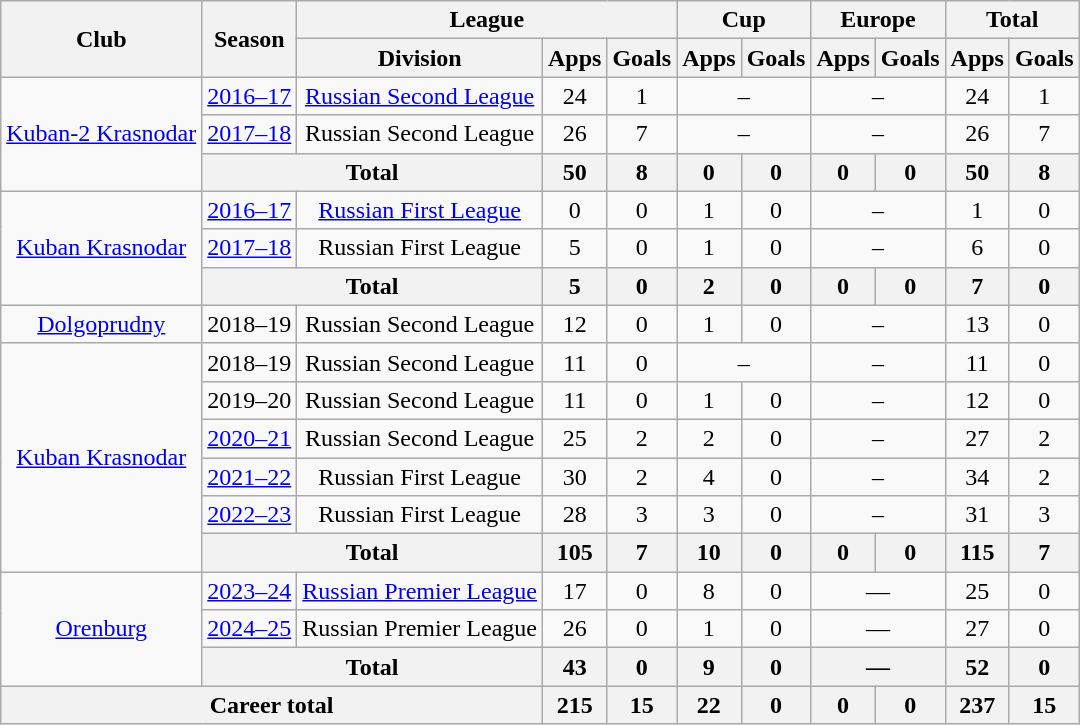<table class="wikitable" style="text-align: center;">
<tr>
<th rowspan="2">Club</th>
<th rowspan="2">Season</th>
<th colspan="3">League</th>
<th colspan="2">Cup</th>
<th colspan="2">Europe</th>
<th colspan="2">Total</th>
</tr>
<tr>
<th>Division</th>
<th>Apps</th>
<th>Goals</th>
<th>Apps</th>
<th>Goals</th>
<th>Apps</th>
<th>Goals</th>
<th>Apps</th>
<th>Goals</th>
</tr>
<tr>
<td rowspan="3"><a href='#'>Kuban-2 Krasnodar</a></td>
<td><a href='#'>2016–17</a></td>
<td><a href='#'>Russian Second League</a></td>
<td>24</td>
<td>1</td>
<td colspan=2>–</td>
<td colspan=2>–</td>
<td>24</td>
<td>1</td>
</tr>
<tr>
<td><a href='#'>2017–18</a></td>
<td>Russian Second League</td>
<td>26</td>
<td>7</td>
<td colspan=2>–</td>
<td colspan=2>–</td>
<td>26</td>
<td>7</td>
</tr>
<tr>
<th colspan=2>Total</th>
<th>50</th>
<th>8</th>
<th>0</th>
<th>0</th>
<th>0</th>
<th>0</th>
<th>50</th>
<th>8</th>
</tr>
<tr>
<td rowspan="3"><a href='#'>Kuban Krasnodar</a></td>
<td><a href='#'>2016–17</a></td>
<td><a href='#'>Russian First League</a></td>
<td>0</td>
<td>0</td>
<td>1</td>
<td>0</td>
<td colspan=2>–</td>
<td>1</td>
<td>0</td>
</tr>
<tr>
<td><a href='#'>2017–18</a></td>
<td>Russian First League</td>
<td>5</td>
<td>0</td>
<td>1</td>
<td>0</td>
<td colspan=2>–</td>
<td>6</td>
<td>0</td>
</tr>
<tr>
<th colspan=2>Total</th>
<th>5</th>
<th>0</th>
<th>2</th>
<th>0</th>
<th>0</th>
<th>0</th>
<th>7</th>
<th>0</th>
</tr>
<tr>
<td><a href='#'>Dolgoprudny</a></td>
<td>2018–19</td>
<td>Russian Second League</td>
<td>12</td>
<td>0</td>
<td>1</td>
<td>0</td>
<td colspan=2>–</td>
<td>13</td>
<td>0</td>
</tr>
<tr>
<td rowspan="6"><a href='#'>Kuban Krasnodar</a></td>
<td>2018–19</td>
<td>Russian Second League</td>
<td>11</td>
<td>0</td>
<td colspan=2>–</td>
<td colspan=2>–</td>
<td>11</td>
<td>0</td>
</tr>
<tr>
<td>2019–20</td>
<td>Russian Second League</td>
<td>11</td>
<td>0</td>
<td>1</td>
<td>0</td>
<td colspan=2>–</td>
<td>12</td>
<td>0</td>
</tr>
<tr>
<td><a href='#'>2020–21</a></td>
<td>Russian Second League</td>
<td>25</td>
<td>2</td>
<td>2</td>
<td>0</td>
<td colspan=2>–</td>
<td>27</td>
<td>2</td>
</tr>
<tr>
<td><a href='#'>2021–22</a></td>
<td>Russian First League</td>
<td>30</td>
<td>2</td>
<td>4</td>
<td>0</td>
<td colspan=2>–</td>
<td>34</td>
<td>2</td>
</tr>
<tr>
<td><a href='#'>2022–23</a></td>
<td>Russian First League</td>
<td>28</td>
<td>3</td>
<td>3</td>
<td>0</td>
<td colspan=2>–</td>
<td>31</td>
<td>3</td>
</tr>
<tr>
<th colspan=2>Total</th>
<th>105</th>
<th>7</th>
<th>10</th>
<th>0</th>
<th>0</th>
<th>0</th>
<th>115</th>
<th>7</th>
</tr>
<tr>
<td rowspan="3"><a href='#'>Orenburg</a></td>
<td><a href='#'>2023–24</a></td>
<td><a href='#'>Russian Premier League</a></td>
<td>17</td>
<td>0</td>
<td>8</td>
<td>0</td>
<td colspan="2">—</td>
<td>25</td>
<td>0</td>
</tr>
<tr>
<td><a href='#'>2024–25</a></td>
<td>Russian Premier League</td>
<td>26</td>
<td>0</td>
<td>1</td>
<td>0</td>
<td colspan="2">—</td>
<td>27</td>
<td>0</td>
</tr>
<tr>
<th colspan="2">Total</th>
<th>43</th>
<th>0</th>
<th>9</th>
<th>0</th>
<th colspan="2">—</th>
<th>52</th>
<th>0</th>
</tr>
<tr>
<th colspan="3">Career total</th>
<th>215</th>
<th>15</th>
<th>22</th>
<th>0</th>
<th>0</th>
<th>0</th>
<th>237</th>
<th>15</th>
</tr>
</table>
